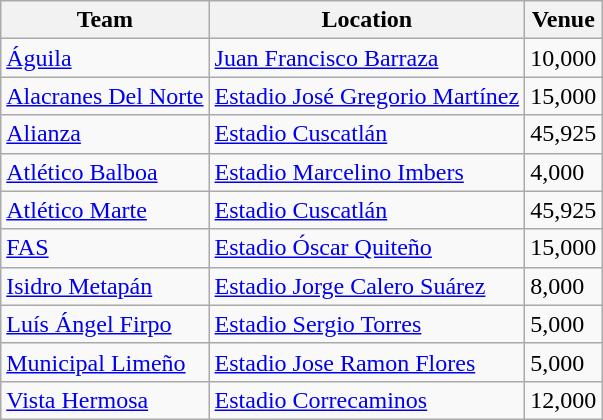<table class="wikitable sortable">
<tr>
<th>Team</th>
<th>Location</th>
<th>Venue</th>
</tr>
<tr>
<td><a href='#'>Águila</a></td>
<td><a href='#'>Juan Francisco Barraza</a></td>
<td>10,000</td>
</tr>
<tr>
<td><a href='#'>Alacranes Del Norte</a></td>
<td><a href='#'>Estadio José Gregorio Martínez</a> </td>
<td>15,000</td>
</tr>
<tr>
<td><a href='#'>Alianza</a></td>
<td><a href='#'>Estadio Cuscatlán</a></td>
<td>45,925</td>
</tr>
<tr>
<td><a href='#'>Atlético Balboa</a></td>
<td><a href='#'>Estadio Marcelino Imbers</a></td>
<td>4,000</td>
</tr>
<tr>
<td><a href='#'>Atlético Marte</a></td>
<td><a href='#'>Estadio Cuscatlán</a></td>
<td>45,925</td>
</tr>
<tr>
<td><a href='#'>FAS</a></td>
<td><a href='#'>Estadio Óscar Quiteño</a></td>
<td>15,000</td>
</tr>
<tr>
<td><a href='#'>Isidro Metapán</a></td>
<td><a href='#'>Estadio Jorge Calero Suárez</a></td>
<td>8,000</td>
</tr>
<tr>
<td><a href='#'>Luís Ángel Firpo</a></td>
<td><a href='#'>Estadio Sergio Torres</a></td>
<td>5,000</td>
</tr>
<tr>
<td><a href='#'>Municipal Limeño</a></td>
<td><a href='#'>Estadio Jose Ramon Flores</a></td>
<td>5,000</td>
</tr>
<tr>
<td><a href='#'>Vista Hermosa</a></td>
<td><a href='#'>Estadio Correcaminos</a></td>
<td>12,000</td>
</tr>
</table>
